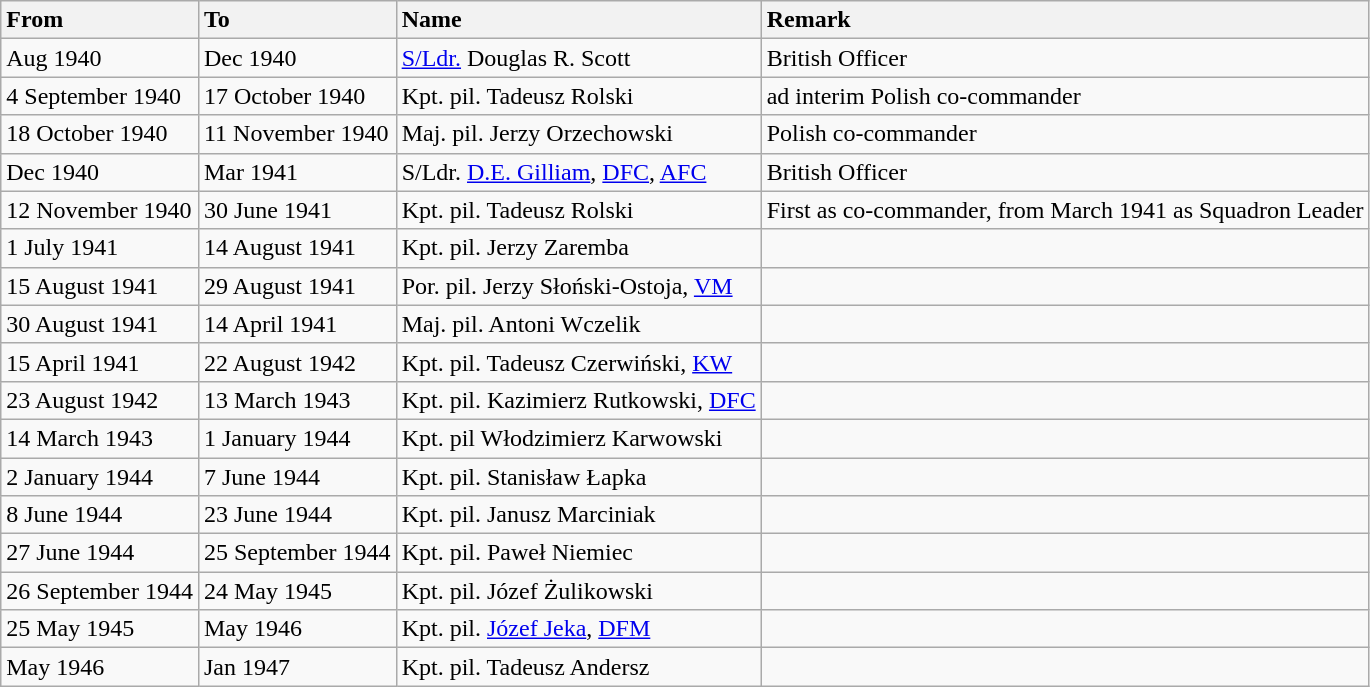<table class="wikitable">
<tr>
<th style="text-align: left;">From</th>
<th style="text-align: left;">To</th>
<th style="text-align: left;">Name</th>
<th style="text-align: left;">Remark</th>
</tr>
<tr>
<td>Aug 1940</td>
<td>Dec 1940</td>
<td><a href='#'>S/Ldr.</a> Douglas R. Scott</td>
<td>British Officer</td>
</tr>
<tr>
<td>4 September 1940</td>
<td>17 October 1940</td>
<td>Kpt. pil. Tadeusz Rolski</td>
<td>ad interim Polish co-commander</td>
</tr>
<tr>
<td>18 October 1940</td>
<td>11 November 1940</td>
<td>Maj. pil. Jerzy Orzechowski</td>
<td>Polish co-commander</td>
</tr>
<tr>
<td>Dec 1940</td>
<td>Mar 1941</td>
<td>S/Ldr. <a href='#'>D.E. Gilliam</a>, <a href='#'>DFC</a>, <a href='#'>AFC</a></td>
<td>British Officer</td>
</tr>
<tr>
<td>12 November 1940</td>
<td>30 June 1941</td>
<td>Kpt. pil. Tadeusz Rolski</td>
<td>First as co-commander, from March 1941 as Squadron Leader</td>
</tr>
<tr>
<td>1 July 1941</td>
<td>14 August 1941</td>
<td>Kpt. pil. Jerzy Zaremba</td>
<td></td>
</tr>
<tr>
<td>15 August 1941</td>
<td>29 August 1941</td>
<td>Por. pil. Jerzy Słoński-Ostoja, <a href='#'>VM</a></td>
<td></td>
</tr>
<tr>
<td>30 August 1941</td>
<td>14 April 1941</td>
<td>Maj. pil. Antoni Wczelik</td>
<td></td>
</tr>
<tr>
<td>15 April 1941</td>
<td>22 August 1942</td>
<td>Kpt. pil. Tadeusz Czerwiński, <a href='#'>KW</a></td>
<td></td>
</tr>
<tr>
<td>23 August 1942</td>
<td>13 March 1943</td>
<td>Kpt. pil. Kazimierz Rutkowski, <a href='#'>DFC</a></td>
<td></td>
</tr>
<tr>
<td>14 March 1943</td>
<td>1 January 1944</td>
<td>Kpt. pil Włodzimierz Karwowski</td>
<td></td>
</tr>
<tr>
<td>2 January 1944</td>
<td>7 June 1944</td>
<td>Kpt. pil. Stanisław Łapka</td>
<td></td>
</tr>
<tr>
<td>8 June 1944</td>
<td>23 June 1944</td>
<td>Kpt. pil. Janusz Marciniak</td>
<td></td>
</tr>
<tr>
<td>27 June 1944</td>
<td>25 September 1944</td>
<td>Kpt. pil. Paweł Niemiec</td>
<td></td>
</tr>
<tr>
<td>26 September 1944</td>
<td>24 May 1945</td>
<td>Kpt. pil. Józef Żulikowski</td>
<td></td>
</tr>
<tr>
<td>25 May 1945</td>
<td>May 1946</td>
<td>Kpt. pil. <a href='#'>Józef Jeka</a>, <a href='#'>DFM</a></td>
<td></td>
</tr>
<tr>
<td>May 1946</td>
<td>Jan 1947</td>
<td>Kpt. pil. Tadeusz Andersz</td>
<td></td>
</tr>
</table>
